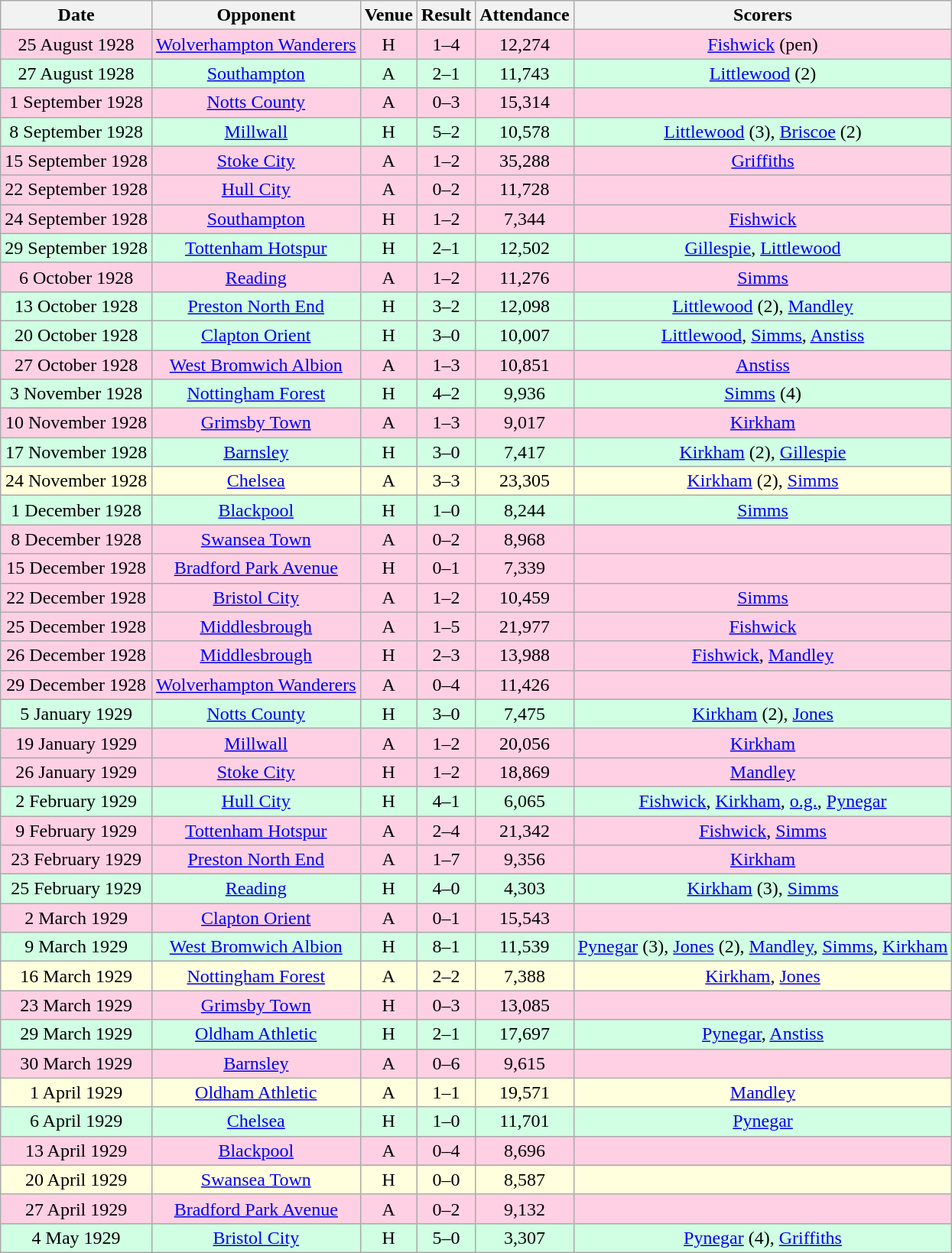<table class="wikitable sortable" style="font-size:100%; text-align:center">
<tr>
<th>Date</th>
<th>Opponent</th>
<th>Venue</th>
<th>Result</th>
<th>Attendance</th>
<th>Scorers</th>
</tr>
<tr style="background-color: #ffd0e3;">
<td>25 August 1928</td>
<td><a href='#'>Wolverhampton Wanderers</a></td>
<td>H</td>
<td>1–4</td>
<td>12,274</td>
<td><a href='#'>Fishwick</a> (pen)</td>
</tr>
<tr style="background-color: #d0ffe3;">
<td>27 August 1928</td>
<td><a href='#'>Southampton</a></td>
<td>A</td>
<td>2–1</td>
<td>11,743</td>
<td><a href='#'>Littlewood</a> (2)</td>
</tr>
<tr style="background-color: #ffd0e3;">
<td>1 September 1928</td>
<td><a href='#'>Notts County</a></td>
<td>A</td>
<td>0–3</td>
<td>15,314</td>
<td></td>
</tr>
<tr style="background-color: #d0ffe3;">
<td>8 September 1928</td>
<td><a href='#'>Millwall</a></td>
<td>H</td>
<td>5–2</td>
<td>10,578</td>
<td><a href='#'>Littlewood</a> (3), <a href='#'>Briscoe</a> (2)</td>
</tr>
<tr style="background-color: #ffd0e3;">
<td>15 September 1928</td>
<td><a href='#'>Stoke City</a></td>
<td>A</td>
<td>1–2</td>
<td>35,288</td>
<td><a href='#'>Griffiths</a></td>
</tr>
<tr style="background-color: #ffd0e3;">
<td>22 September 1928</td>
<td><a href='#'>Hull City</a></td>
<td>A</td>
<td>0–2</td>
<td>11,728</td>
<td></td>
</tr>
<tr style="background-color: #ffd0e3;">
<td>24 September 1928</td>
<td><a href='#'>Southampton</a></td>
<td>H</td>
<td>1–2</td>
<td>7,344</td>
<td><a href='#'>Fishwick</a></td>
</tr>
<tr style="background-color: #d0ffe3;">
<td>29 September 1928</td>
<td><a href='#'>Tottenham Hotspur</a></td>
<td>H</td>
<td>2–1</td>
<td>12,502</td>
<td><a href='#'>Gillespie</a>, <a href='#'>Littlewood</a></td>
</tr>
<tr style="background-color: #ffd0e3;">
<td>6 October 1928</td>
<td><a href='#'>Reading</a></td>
<td>A</td>
<td>1–2</td>
<td>11,276</td>
<td><a href='#'>Simms</a></td>
</tr>
<tr style="background-color: #d0ffe3;">
<td>13 October 1928</td>
<td><a href='#'>Preston North End</a></td>
<td>H</td>
<td>3–2</td>
<td>12,098</td>
<td><a href='#'>Littlewood</a> (2), <a href='#'>Mandley</a></td>
</tr>
<tr style="background-color: #d0ffe3;">
<td>20 October 1928</td>
<td><a href='#'>Clapton Orient</a></td>
<td>H</td>
<td>3–0</td>
<td>10,007</td>
<td><a href='#'>Littlewood</a>, <a href='#'>Simms</a>, <a href='#'>Anstiss</a></td>
</tr>
<tr style="background-color: #ffd0e3;">
<td>27 October 1928</td>
<td><a href='#'>West Bromwich Albion</a></td>
<td>A</td>
<td>1–3</td>
<td>10,851</td>
<td><a href='#'>Anstiss</a></td>
</tr>
<tr style="background-color: #d0ffe3;">
<td>3 November 1928</td>
<td><a href='#'>Nottingham Forest</a></td>
<td>H</td>
<td>4–2</td>
<td>9,936</td>
<td><a href='#'>Simms</a> (4)</td>
</tr>
<tr style="background-color: #ffd0e3;">
<td>10 November 1928</td>
<td><a href='#'>Grimsby Town</a></td>
<td>A</td>
<td>1–3</td>
<td>9,017</td>
<td><a href='#'>Kirkham</a></td>
</tr>
<tr style="background-color: #d0ffe3;">
<td>17 November 1928</td>
<td><a href='#'>Barnsley</a></td>
<td>H</td>
<td>3–0</td>
<td>7,417</td>
<td><a href='#'>Kirkham</a> (2), <a href='#'>Gillespie</a></td>
</tr>
<tr style="background-color: #ffffdd;">
<td>24 November 1928</td>
<td><a href='#'>Chelsea</a></td>
<td>A</td>
<td>3–3</td>
<td>23,305</td>
<td><a href='#'>Kirkham</a> (2), <a href='#'>Simms</a></td>
</tr>
<tr style="background-color: #d0ffe3;">
<td>1 December 1928</td>
<td><a href='#'>Blackpool</a></td>
<td>H</td>
<td>1–0</td>
<td>8,244</td>
<td><a href='#'>Simms</a></td>
</tr>
<tr style="background-color: #ffd0e3;">
<td>8 December 1928</td>
<td><a href='#'>Swansea Town</a></td>
<td>A</td>
<td>0–2</td>
<td>8,968</td>
<td></td>
</tr>
<tr style="background-color: #ffd0e3;">
<td>15 December 1928</td>
<td><a href='#'>Bradford Park Avenue</a></td>
<td>H</td>
<td>0–1</td>
<td>7,339</td>
<td></td>
</tr>
<tr style="background-color: #ffd0e3;">
<td>22 December 1928</td>
<td><a href='#'>Bristol City</a></td>
<td>A</td>
<td>1–2</td>
<td>10,459</td>
<td><a href='#'>Simms</a></td>
</tr>
<tr style="background-color: #ffd0e3;">
<td>25 December 1928</td>
<td><a href='#'>Middlesbrough</a></td>
<td>A</td>
<td>1–5</td>
<td>21,977</td>
<td><a href='#'>Fishwick</a></td>
</tr>
<tr style="background-color: #ffd0e3;">
<td>26 December 1928</td>
<td><a href='#'>Middlesbrough</a></td>
<td>H</td>
<td>2–3</td>
<td>13,988</td>
<td><a href='#'>Fishwick</a>, <a href='#'>Mandley</a></td>
</tr>
<tr style="background-color: #ffd0e3;">
<td>29 December 1928</td>
<td><a href='#'>Wolverhampton Wanderers</a></td>
<td>A</td>
<td>0–4</td>
<td>11,426</td>
<td></td>
</tr>
<tr style="background-color: #d0ffe3;">
<td>5 January 1929</td>
<td><a href='#'>Notts County</a></td>
<td>H</td>
<td>3–0</td>
<td>7,475</td>
<td><a href='#'>Kirkham</a> (2), <a href='#'>Jones</a></td>
</tr>
<tr style="background-color: #ffd0e3;">
<td>19 January 1929</td>
<td><a href='#'>Millwall</a></td>
<td>A</td>
<td>1–2</td>
<td>20,056</td>
<td><a href='#'>Kirkham</a></td>
</tr>
<tr style="background-color: #ffd0e3;">
<td>26 January 1929</td>
<td><a href='#'>Stoke City</a></td>
<td>H</td>
<td>1–2</td>
<td>18,869</td>
<td><a href='#'>Mandley</a></td>
</tr>
<tr style="background-color: #d0ffe3;">
<td>2 February 1929</td>
<td><a href='#'>Hull City</a></td>
<td>H</td>
<td>4–1</td>
<td>6,065</td>
<td><a href='#'>Fishwick</a>, <a href='#'>Kirkham</a>, <a href='#'>o.g.</a>, <a href='#'>Pynegar</a></td>
</tr>
<tr style="background-color: #ffd0e3;">
<td>9 February 1929</td>
<td><a href='#'>Tottenham Hotspur</a></td>
<td>A</td>
<td>2–4</td>
<td>21,342</td>
<td><a href='#'>Fishwick</a>, <a href='#'>Simms</a></td>
</tr>
<tr style="background-color: #ffd0e3;">
<td>23 February 1929</td>
<td><a href='#'>Preston North End</a></td>
<td>A</td>
<td>1–7</td>
<td>9,356</td>
<td><a href='#'>Kirkham</a></td>
</tr>
<tr style="background-color: #d0ffe3;">
<td>25 February 1929</td>
<td><a href='#'>Reading</a></td>
<td>H</td>
<td>4–0</td>
<td>4,303</td>
<td><a href='#'>Kirkham</a> (3), <a href='#'>Simms</a></td>
</tr>
<tr style="background-color: #ffd0e3;">
<td>2 March 1929</td>
<td><a href='#'>Clapton Orient</a></td>
<td>A</td>
<td>0–1</td>
<td>15,543</td>
<td></td>
</tr>
<tr style="background-color: #d0ffe3;">
<td>9 March 1929</td>
<td><a href='#'>West Bromwich Albion</a></td>
<td>H</td>
<td>8–1</td>
<td>11,539</td>
<td><a href='#'>Pynegar</a> (3), <a href='#'>Jones</a> (2), <a href='#'>Mandley</a>, <a href='#'>Simms</a>, <a href='#'>Kirkham</a></td>
</tr>
<tr style="background-color: #ffffdd;">
<td>16 March 1929</td>
<td><a href='#'>Nottingham Forest</a></td>
<td>A</td>
<td>2–2</td>
<td>7,388</td>
<td><a href='#'>Kirkham</a>, <a href='#'>Jones</a></td>
</tr>
<tr style="background-color: #ffd0e3;">
<td>23 March 1929</td>
<td><a href='#'>Grimsby Town</a></td>
<td>H</td>
<td>0–3</td>
<td>13,085</td>
<td></td>
</tr>
<tr style="background-color: #d0ffe3;">
<td>29 March 1929</td>
<td><a href='#'>Oldham Athletic</a></td>
<td>H</td>
<td>2–1</td>
<td>17,697</td>
<td><a href='#'>Pynegar</a>, <a href='#'>Anstiss</a></td>
</tr>
<tr style="background-color: #ffd0e3;">
<td>30 March 1929</td>
<td><a href='#'>Barnsley</a></td>
<td>A</td>
<td>0–6</td>
<td>9,615</td>
<td></td>
</tr>
<tr style="background-color: #ffffdd;">
<td>1 April 1929</td>
<td><a href='#'>Oldham Athletic</a></td>
<td>A</td>
<td>1–1</td>
<td>19,571</td>
<td><a href='#'>Mandley</a></td>
</tr>
<tr style="background-color: #d0ffe3;">
<td>6 April 1929</td>
<td><a href='#'>Chelsea</a></td>
<td>H</td>
<td>1–0</td>
<td>11,701</td>
<td><a href='#'>Pynegar</a></td>
</tr>
<tr style="background-color: #ffd0e3;">
<td>13 April 1929</td>
<td><a href='#'>Blackpool</a></td>
<td>A</td>
<td>0–4</td>
<td>8,696</td>
<td></td>
</tr>
<tr style="background-color: #ffffdd;">
<td>20 April 1929</td>
<td><a href='#'>Swansea Town</a></td>
<td>H</td>
<td>0–0</td>
<td>8,587</td>
<td></td>
</tr>
<tr style="background-color: #ffd0e3;">
<td>27 April 1929</td>
<td><a href='#'>Bradford Park Avenue</a></td>
<td>A</td>
<td>0–2</td>
<td>9,132</td>
<td></td>
</tr>
<tr style="background-color: #d0ffe3;">
<td>4 May 1929</td>
<td><a href='#'>Bristol City</a></td>
<td>H</td>
<td>5–0</td>
<td>3,307</td>
<td><a href='#'>Pynegar</a> (4), <a href='#'>Griffiths</a></td>
</tr>
</table>
